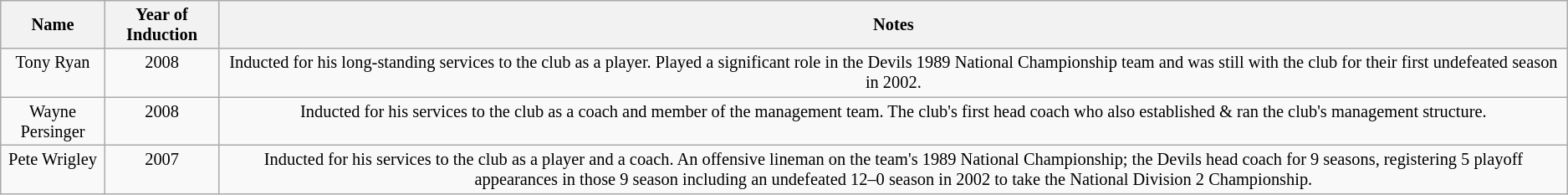<table class="wikitable" style="font-size: 85%;">
<tr>
<th>Name</th>
<th>Year of Induction</th>
<th>Notes</th>
</tr>
<tr valign="top">
<td align="center">Tony Ryan</td>
<td align="center">2008</td>
<td align="center">Inducted for his long-standing services to the club as a player. Played a significant role in the Devils 1989 National Championship team and was still with the club for their first undefeated season in 2002.</td>
</tr>
<tr valign="top">
<td align="center">Wayne Persinger</td>
<td align="center">2008</td>
<td align="center">Inducted for his services to the club as a coach and member of the management team. The club's first head coach who also established & ran the club's management structure.</td>
</tr>
<tr valign="top">
<td align="center">Pete Wrigley</td>
<td align="center">2007</td>
<td align="center">Inducted for his services to the club as a player and a coach. An offensive lineman on the team's 1989 National Championship; the Devils head coach for 9 seasons, registering 5 playoff appearances in those 9 season including an undefeated 12–0 season in 2002 to take the National Division 2 Championship.</td>
</tr>
</table>
